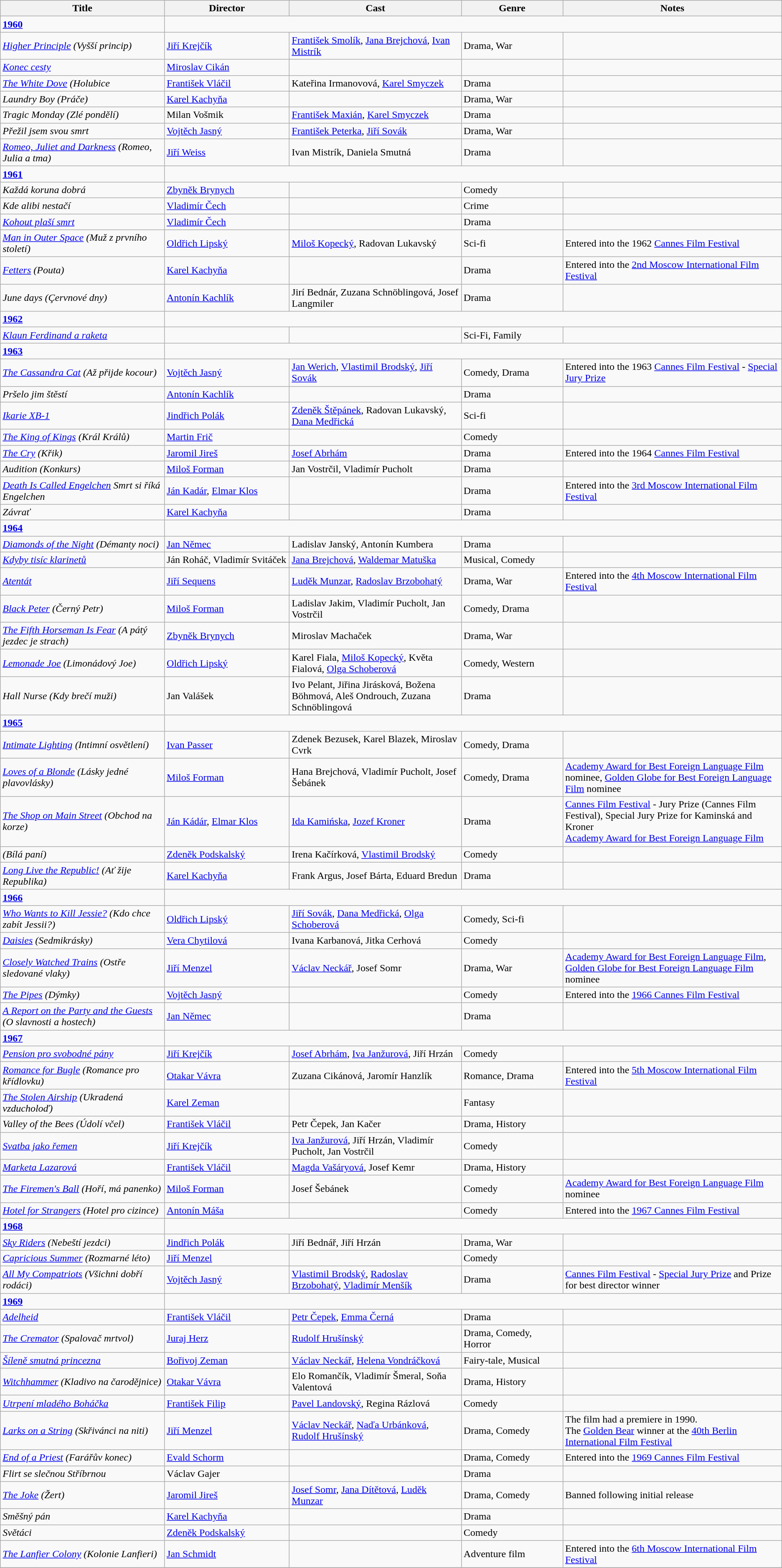<table class="wikitable">
<tr>
<th width=21%>Title</th>
<th width=16%>Director</th>
<th width=22%>Cast</th>
<th width=13%>Genre</th>
<th width=28%>Notes</th>
</tr>
<tr>
<td><strong><a href='#'>1960</a></strong></td>
</tr>
<tr>
<td><em><a href='#'>Higher Principle</a> (Vyšší princip)</em></td>
<td><a href='#'>Jiří Krejčík</a></td>
<td><a href='#'>František Smolík</a>, <a href='#'>Jana Brejchová</a>, <a href='#'>Ivan Mistrík</a></td>
<td>Drama, War</td>
<td></td>
</tr>
<tr>
<td><em><a href='#'>Konec cesty</a></em></td>
<td><a href='#'>Miroslav Cikán</a></td>
<td></td>
<td></td>
<td></td>
</tr>
<tr>
<td><em><a href='#'>The White Dove</a> (Holubice</em></td>
<td><a href='#'>František Vláčil</a></td>
<td>Kateřina Irmanovová, <a href='#'>Karel Smyczek</a></td>
<td>Drama</td>
<td></td>
</tr>
<tr>
<td><em>Laundry Boy (Práče)</em></td>
<td><a href='#'>Karel Kachyňa</a></td>
<td></td>
<td>Drama, War</td>
<td></td>
</tr>
<tr>
<td><em>Tragic Monday (Zlé pondělí)</em></td>
<td>Milan Vošmik</td>
<td><a href='#'>František Maxián</a>, <a href='#'>Karel Smyczek</a></td>
<td>Drama</td>
<td></td>
</tr>
<tr>
<td><em>Přežil jsem svou smrt</em></td>
<td><a href='#'>Vojtěch Jasný</a></td>
<td><a href='#'>František Peterka</a>, <a href='#'>Jiří Sovák</a></td>
<td>Drama, War</td>
<td></td>
</tr>
<tr>
<td><em><a href='#'>Romeo, Juliet and Darkness</a> (Romeo, Julia a tma)</em></td>
<td><a href='#'>Jiří Weiss</a></td>
<td>Ivan Mistrík, Daniela Smutná</td>
<td>Drama</td>
<td></td>
</tr>
<tr>
<td><strong><a href='#'>1961</a></strong></td>
</tr>
<tr>
<td><em>Každá koruna dobrá</em></td>
<td><a href='#'>Zbyněk Brynych</a></td>
<td></td>
<td>Comedy</td>
<td></td>
</tr>
<tr>
<td><em>Kde alibi nestačí</em></td>
<td><a href='#'>Vladimír Čech</a></td>
<td></td>
<td>Crime</td>
<td></td>
</tr>
<tr>
<td><em><a href='#'>Kohout plaší smrt</a></em></td>
<td><a href='#'>Vladimír Čech</a></td>
<td></td>
<td>Drama</td>
<td></td>
</tr>
<tr>
<td><em><a href='#'>Man in Outer Space</a> (Muž z prvního století)</em></td>
<td><a href='#'>Oldřich Lipský</a></td>
<td><a href='#'>Miloš Kopecký</a>, Radovan Lukavský</td>
<td>Sci-fi</td>
<td>Entered into the 1962 <a href='#'>Cannes Film Festival</a></td>
</tr>
<tr>
<td><em><a href='#'>Fetters</a> (Pouta)</em></td>
<td><a href='#'>Karel Kachyňa</a></td>
<td></td>
<td>Drama</td>
<td>Entered into the <a href='#'>2nd Moscow International Film Festival</a></td>
</tr>
<tr>
<td><em>June days (Çervnové dny)</em></td>
<td><a href='#'>Antonín Kachlík</a></td>
<td>Jirí Bednár, Zuzana Schnöblingová, Josef Langmiler</td>
<td>Drama</td>
<td></td>
</tr>
<tr>
<td><strong><a href='#'>1962</a></strong></td>
</tr>
<tr>
<td><em><a href='#'>Klaun Ferdinand a raketa</a></em></td>
<td></td>
<td></td>
<td>Sci-Fi, Family</td>
<td></td>
</tr>
<tr>
<td><strong><a href='#'>1963</a></strong></td>
</tr>
<tr>
<td><em><a href='#'>The Cassandra Cat</a> (Až přijde kocour)</em></td>
<td><a href='#'>Vojtěch Jasný</a></td>
<td><a href='#'>Jan Werich</a>, <a href='#'>Vlastimil Brodský</a>, <a href='#'>Jiří Sovák</a></td>
<td>Comedy, Drama</td>
<td>Entered into the 1963 <a href='#'>Cannes Film Festival</a> - <a href='#'>Special Jury Prize</a></td>
</tr>
<tr>
<td><em>Pršelo jim štěstí</em></td>
<td><a href='#'>Antonín Kachlík</a></td>
<td></td>
<td>Drama</td>
<td></td>
</tr>
<tr>
<td><em><a href='#'>Ikarie XB-1</a></em></td>
<td><a href='#'>Jindřich Polák</a></td>
<td><a href='#'>Zdeněk Štěpánek</a>, Radovan Lukavský, <a href='#'>Dana Medřická</a></td>
<td>Sci-fi</td>
<td></td>
</tr>
<tr>
<td><em><a href='#'>The King of Kings</a> (Král Králů)</em></td>
<td><a href='#'>Martin Frič</a></td>
<td></td>
<td>Comedy</td>
<td></td>
</tr>
<tr>
<td><em><a href='#'>The Cry</a> (Křik)</em></td>
<td><a href='#'>Jaromil Jireš</a></td>
<td><a href='#'>Josef Abrhám</a></td>
<td>Drama</td>
<td>Entered into the 1964 <a href='#'>Cannes Film Festival</a></td>
</tr>
<tr>
<td><em>Audition (Konkurs)</em></td>
<td><a href='#'>Miloš Forman</a></td>
<td>Jan Vostrčil, Vladimír Pucholt</td>
<td>Drama</td>
<td></td>
</tr>
<tr>
<td><em><a href='#'>Death Is Called Engelchen</a> Smrt si říká Engelchen</em></td>
<td><a href='#'>Ján Kadár</a>, <a href='#'>Elmar Klos</a></td>
<td></td>
<td>Drama</td>
<td>Entered into the <a href='#'>3rd Moscow International Film Festival</a></td>
</tr>
<tr>
<td><em>Závrať</em></td>
<td><a href='#'>Karel Kachyňa</a></td>
<td></td>
<td>Drama</td>
<td></td>
</tr>
<tr>
<td><strong><a href='#'>1964</a></strong></td>
</tr>
<tr>
<td><em><a href='#'>Diamonds of the Night</a> (Démanty noci)</em></td>
<td><a href='#'>Jan Němec</a></td>
<td>Ladislav Janský, Antonín Kumbera</td>
<td>Drama</td>
<td></td>
</tr>
<tr>
<td><em><a href='#'>Kdyby tisíc klarinetů</a></em></td>
<td>Ján Roháč, Vladimír Svitáček</td>
<td><a href='#'>Jana Brejchová</a>, <a href='#'>Waldemar Matuška</a></td>
<td>Musical, Comedy</td>
<td></td>
</tr>
<tr>
<td><em><a href='#'>Atentát</a></em></td>
<td><a href='#'>Jiří Sequens</a></td>
<td><a href='#'>Luděk Munzar</a>, <a href='#'>Radoslav Brzobohatý</a></td>
<td>Drama, War</td>
<td>Entered into the <a href='#'>4th Moscow International Film Festival</a></td>
</tr>
<tr>
<td><em><a href='#'>Black Peter</a> (Černý Petr)</em></td>
<td><a href='#'>Miloš Forman</a></td>
<td>Ladislav Jakim, Vladimír Pucholt, Jan Vostrčil</td>
<td>Comedy, Drama</td>
<td></td>
</tr>
<tr>
<td><em><a href='#'>The Fifth Horseman Is Fear</a> (A pátý jezdec je strach)</em></td>
<td><a href='#'>Zbyněk Brynych</a></td>
<td>Miroslav Machaček</td>
<td>Drama, War</td>
<td></td>
</tr>
<tr>
<td><em><a href='#'>Lemonade Joe</a> (Limonádový Joe)</em></td>
<td><a href='#'>Oldřich Lipský</a></td>
<td>Karel Fiala, <a href='#'>Miloš Kopecký</a>, Květa Fialová, <a href='#'>Olga Schoberová</a></td>
<td>Comedy, Western</td>
<td></td>
</tr>
<tr>
<td><em>Hall Nurse (Kdy brečí muži)</em></td>
<td>Jan Valášek</td>
<td>Ivo Pelant, Jiřina Jirásková, Božena Böhmová, Aleš Ondrouch, Zuzana Schnöblingová</td>
<td>Drama</td>
<td></td>
</tr>
<tr>
<td><strong><a href='#'>1965</a></strong></td>
</tr>
<tr>
<td><em><a href='#'>Intimate Lighting</a> (Intimní osvětlení)</em></td>
<td><a href='#'>Ivan Passer</a></td>
<td>Zdenek Bezusek, Karel Blazek, Miroslav Cvrk</td>
<td>Comedy, Drama</td>
<td></td>
</tr>
<tr>
<td><em><a href='#'>Loves of a Blonde</a> (Lásky jedné plavovlásky)</em></td>
<td><a href='#'>Miloš Forman</a></td>
<td>Hana Brejchová, Vladimír Pucholt, Josef Šebánek</td>
<td>Comedy, Drama</td>
<td><a href='#'>Academy Award for Best Foreign Language Film</a> nominee, <a href='#'>Golden Globe for Best Foreign Language Film</a> nominee</td>
</tr>
<tr>
<td><em><a href='#'>The Shop on Main Street</a> (Obchod na korze)</em></td>
<td><a href='#'>Ján Kádár</a>, <a href='#'>Elmar Klos</a></td>
<td><a href='#'>Ida Kamińska</a>, <a href='#'>Jozef Kroner</a></td>
<td>Drama</td>
<td><a href='#'>Cannes Film Festival</a> - Jury Prize (Cannes Film Festival), Special Jury Prize for Kaminská and Kroner<br><a href='#'>Academy Award for Best Foreign Language Film</a></td>
</tr>
<tr>
<td><em> (Bílá paní)</em></td>
<td><a href='#'>Zdeněk Podskalský</a></td>
<td>Irena Kačírková, <a href='#'>Vlastimil Brodský</a></td>
<td>Comedy</td>
<td></td>
</tr>
<tr>
<td><em><a href='#'>Long Live the Republic!</a> (Ať žije Republika)</em></td>
<td><a href='#'>Karel Kachyňa</a></td>
<td>Frank Argus, Josef Bárta, Eduard Bredun</td>
<td>Drama</td>
<td></td>
</tr>
<tr>
<td><strong><a href='#'>1966</a></strong></td>
</tr>
<tr>
<td><em><a href='#'>Who Wants to Kill Jessie?</a> (Kdo chce zabít Jessii?)</em></td>
<td><a href='#'>Oldřich Lipský</a></td>
<td><a href='#'>Jiří Sovák</a>, <a href='#'>Dana Medřická</a>, <a href='#'>Olga Schoberová</a></td>
<td>Comedy, Sci-fi</td>
<td></td>
</tr>
<tr>
<td><em><a href='#'>Daisies</a> (Sedmikrásky)</em></td>
<td><a href='#'>Vera Chytilová</a></td>
<td>Ivana Karbanová, Jitka Cerhová</td>
<td>Comedy</td>
<td></td>
</tr>
<tr>
<td><em><a href='#'>Closely Watched Trains</a> (Ostře sledované vlaky)</em></td>
<td><a href='#'>Jiří Menzel</a></td>
<td><a href='#'>Václav Neckář</a>, Josef Somr</td>
<td>Drama, War</td>
<td><a href='#'>Academy Award for Best Foreign Language Film</a>, <a href='#'>Golden Globe for Best Foreign Language Film</a> nominee</td>
</tr>
<tr>
<td><em><a href='#'>The Pipes</a> (Dýmky)</em></td>
<td><a href='#'>Vojtěch Jasný</a></td>
<td></td>
<td>Comedy</td>
<td>Entered into the <a href='#'>1966 Cannes Film Festival</a></td>
</tr>
<tr>
<td><em><a href='#'>A Report on the Party and the Guests</a> (O slavnosti a hostech)</em></td>
<td><a href='#'>Jan Němec</a></td>
<td></td>
<td>Drama</td>
<td></td>
</tr>
<tr>
<td><strong><a href='#'>1967</a></strong></td>
</tr>
<tr>
<td><em><a href='#'>Pension pro svobodné pány</a></em></td>
<td><a href='#'>Jiří Krejčík</a></td>
<td><a href='#'>Josef Abrhám</a>, <a href='#'>Iva Janžurová</a>, Jiří Hrzán</td>
<td>Comedy</td>
<td></td>
</tr>
<tr>
<td><em><a href='#'>Romance for Bugle</a> (Romance pro křídlovku)</em></td>
<td><a href='#'>Otakar Vávra</a></td>
<td>Zuzana Cikánová, Jaromír Hanzlík</td>
<td>Romance, Drama</td>
<td>Entered into the <a href='#'>5th Moscow International Film Festival</a></td>
</tr>
<tr>
<td><em><a href='#'>The Stolen Airship</a> (Ukradená vzducholoď)</em></td>
<td><a href='#'>Karel Zeman</a></td>
<td></td>
<td>Fantasy</td>
<td></td>
</tr>
<tr>
<td><em>Valley of the Bees (Údolí včel)</em></td>
<td><a href='#'>František Vláčil</a></td>
<td>Petr Čepek, Jan Kačer</td>
<td>Drama, History</td>
<td></td>
</tr>
<tr>
<td><em><a href='#'>Svatba jako řemen</a></em></td>
<td><a href='#'>Jiří Krejčík</a></td>
<td><a href='#'>Iva Janžurová</a>, Jiří Hrzán, Vladimír Pucholt, Jan Vostrčil</td>
<td>Comedy</td>
<td></td>
</tr>
<tr>
<td><em><a href='#'>Marketa Lazarová</a></em></td>
<td><a href='#'>František Vláčil</a></td>
<td><a href='#'>Magda Vašáryová</a>, Josef Kemr</td>
<td>Drama, History</td>
<td></td>
</tr>
<tr>
<td><em><a href='#'>The Firemen's Ball</a> (Hoří, má panenko)</em></td>
<td><a href='#'>Miloš Forman</a></td>
<td>Josef Šebánek</td>
<td>Comedy</td>
<td><a href='#'>Academy Award for Best Foreign Language Film</a> nominee</td>
</tr>
<tr>
<td><em><a href='#'>Hotel for Strangers</a> (Hotel pro cizince)</em></td>
<td><a href='#'>Antonín Máša</a></td>
<td></td>
<td>Comedy</td>
<td>Entered into the <a href='#'>1967 Cannes Film Festival</a></td>
</tr>
<tr>
<td><strong><a href='#'>1968</a></strong></td>
</tr>
<tr>
<td><em><a href='#'>Sky Riders</a> (Nebeští jezdci)</em></td>
<td><a href='#'>Jindřich Polák</a></td>
<td>Jiří Bednář, Jiří Hrzán</td>
<td>Drama, War</td>
<td></td>
</tr>
<tr>
<td><em><a href='#'>Capricious Summer</a> (Rozmarné léto)</em></td>
<td><a href='#'>Jiří Menzel</a></td>
<td></td>
<td>Comedy</td>
<td></td>
</tr>
<tr>
<td><em><a href='#'>All My Compatriots</a> (Všichni dobří rodáci)</em></td>
<td><a href='#'>Vojtěch Jasný</a></td>
<td><a href='#'>Vlastimil Brodský</a>, <a href='#'>Radoslav Brzobohatý</a>, <a href='#'>Vladimír Menšík</a></td>
<td>Drama</td>
<td><a href='#'>Cannes Film Festival</a> - <a href='#'>Special Jury Prize</a> and Prize for best director winner</td>
</tr>
<tr>
<td><strong><a href='#'>1969</a></strong></td>
</tr>
<tr>
<td><em><a href='#'>Adelheid</a></em></td>
<td><a href='#'>František Vláčil</a></td>
<td><a href='#'>Petr Čepek</a>, <a href='#'>Emma Černá</a></td>
<td>Drama</td>
<td></td>
</tr>
<tr>
<td><em><a href='#'>The Cremator</a> (Spalovač mrtvol)</em></td>
<td><a href='#'>Juraj Herz</a></td>
<td><a href='#'>Rudolf Hrušínský</a></td>
<td>Drama, Comedy, Horror</td>
<td></td>
</tr>
<tr>
<td><em><a href='#'>Šíleně smutná princezna</a></em></td>
<td><a href='#'>Bořivoj Zeman</a></td>
<td><a href='#'>Václav Neckář</a>, <a href='#'>Helena Vondráčková</a></td>
<td>Fairy-tale, Musical</td>
<td></td>
</tr>
<tr>
<td><em><a href='#'>Witchhammer</a> (Kladivo na čarodějnice)</em></td>
<td><a href='#'>Otakar Vávra</a></td>
<td>Elo Romančík, Vladimír Šmeral, Soňa Valentová</td>
<td>Drama, History</td>
<td></td>
</tr>
<tr>
<td><em><a href='#'>Utrpení mladého Boháčka</a></em></td>
<td><a href='#'>František Filip</a></td>
<td><a href='#'>Pavel Landovský</a>, Regina Rázlová</td>
<td>Comedy</td>
<td></td>
</tr>
<tr>
<td><em><a href='#'>Larks on a String</a> (Skřivánci na niti)</em></td>
<td><a href='#'>Jiří Menzel</a></td>
<td><a href='#'>Václav Neckář</a>, <a href='#'>Naďa Urbánková</a>, <a href='#'>Rudolf Hrušínský</a></td>
<td>Drama, Comedy</td>
<td>The film had a premiere in 1990. <br>The <a href='#'>Golden Bear</a> winner at the <a href='#'>40th Berlin International Film Festival</a></td>
</tr>
<tr>
<td><em><a href='#'>End of a Priest</a> (Farářův konec)</em></td>
<td><a href='#'>Evald Schorm</a></td>
<td></td>
<td>Drama, Comedy</td>
<td>Entered into the <a href='#'>1969 Cannes Film Festival</a></td>
</tr>
<tr>
<td><em>Flirt se slečnou Stříbrnou</em></td>
<td>Václav Gajer</td>
<td></td>
<td>Drama</td>
<td></td>
</tr>
<tr>
<td><em><a href='#'>The Joke</a> (Žert)</em></td>
<td><a href='#'>Jaromil Jireš</a></td>
<td><a href='#'>Josef Somr</a>, <a href='#'>Jana Dítětová</a>, <a href='#'>Luděk Munzar</a></td>
<td>Drama, Comedy</td>
<td>Banned following initial release</td>
</tr>
<tr>
<td><em>Směšný pán</em></td>
<td><a href='#'>Karel Kachyňa</a></td>
<td></td>
<td>Drama</td>
<td></td>
</tr>
<tr>
<td><em>Světáci</em></td>
<td><a href='#'>Zdeněk Podskalský</a></td>
<td></td>
<td>Comedy</td>
<td></td>
</tr>
<tr>
<td><em><a href='#'>The Lanfier Colony</a> (Kolonie Lanfieri)</em></td>
<td><a href='#'>Jan Schmidt</a></td>
<td></td>
<td>Adventure film</td>
<td>Entered into the <a href='#'>6th Moscow International Film Festival</a></td>
</tr>
<tr>
</tr>
</table>
